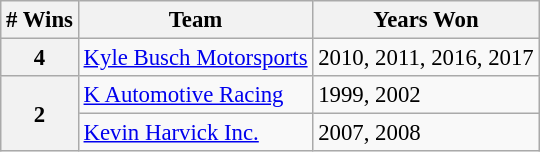<table class="wikitable" style="font-size: 95%;">
<tr>
<th># Wins</th>
<th>Team</th>
<th>Years Won</th>
</tr>
<tr>
<th>4</th>
<td><a href='#'>Kyle Busch Motorsports</a></td>
<td>2010, 2011, 2016, 2017</td>
</tr>
<tr>
<th rowspan="2">2</th>
<td><a href='#'>K Automotive Racing</a></td>
<td>1999, 2002</td>
</tr>
<tr>
<td><a href='#'>Kevin Harvick Inc.</a></td>
<td>2007, 2008</td>
</tr>
</table>
